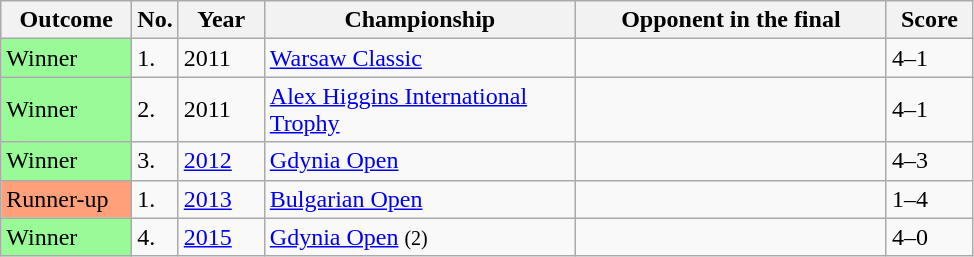<table class="wikitable sortable">
<tr>
<th scope="col" style="width:80px;">Outcome</th>
<th scope="col" style="width:20px;">No.</th>
<th scope="col" style="width:50px;">Year</th>
<th scope="col" style="width:200px;">Championship</th>
<th scope="col" style="width:200px;">Opponent in the final</th>
<th scope="col" style="width:50px;">Score</th>
</tr>
<tr>
<td style="background:#98fb98;">Winner</td>
<td>1.</td>
<td>2011</td>
<td><a href='#'>Warsaw Classic</a></td>
<td> </td>
<td>4–1 </td>
</tr>
<tr>
<td style="background:#98fb98;">Winner</td>
<td>2.</td>
<td>2011</td>
<td><a href='#'>Alex Higgins International Trophy</a></td>
<td> </td>
<td>4–1 </td>
</tr>
<tr>
<td style="background:#98fb98;">Winner</td>
<td>3.</td>
<td><a href='#'>2012</a></td>
<td><a href='#'>Gdynia Open</a></td>
<td> </td>
<td>4–3 </td>
</tr>
<tr>
<td style="background:#ffa07a;">Runner-up</td>
<td>1.</td>
<td><a href='#'>2013</a></td>
<td><a href='#'>Bulgarian Open</a></td>
<td> </td>
<td>1–4</td>
</tr>
<tr>
<td style="background:#98fb98;">Winner</td>
<td>4.</td>
<td><a href='#'>2015</a></td>
<td><a href='#'>Gdynia Open</a> <small>(2)</small></td>
<td> </td>
<td>4–0 </td>
</tr>
</table>
